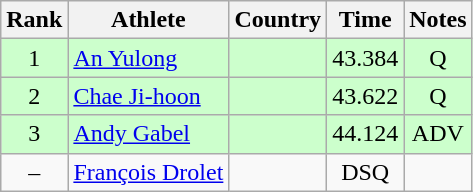<table class="wikitable" style="text-align:center">
<tr>
<th>Rank</th>
<th>Athlete</th>
<th>Country</th>
<th>Time</th>
<th>Notes</th>
</tr>
<tr bgcolor=ccffcc>
<td>1</td>
<td align=left><a href='#'>An Yulong</a></td>
<td align=left></td>
<td>43.384</td>
<td>Q</td>
</tr>
<tr bgcolor=ccffcc>
<td>2</td>
<td align=left><a href='#'>Chae Ji-hoon</a></td>
<td align=left></td>
<td>43.622</td>
<td>Q</td>
</tr>
<tr bgcolor=ccffcc>
<td>3</td>
<td align=left><a href='#'>Andy Gabel</a></td>
<td align=left></td>
<td>44.124</td>
<td>ADV</td>
</tr>
<tr>
<td>–</td>
<td align=left><a href='#'>François Drolet</a></td>
<td align=left></td>
<td>DSQ</td>
<td></td>
</tr>
</table>
